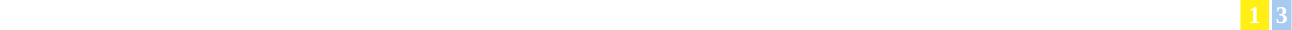<table style="width:80%; text-align:center;">
<tr style="color:white;">
<td style="background:"><strong>184</strong></td>
<td style="background:"><strong>164</strong></td>
<td style="background:"><strong>10</strong></td>
<td style="background:"><strong>7</strong></td>
<td style="background:#ffef14; width:1.88%;"><strong>1</strong></td>
<td style="background:#a6caf0; width:1.35%;"><strong>3</strong></td>
</tr>
<tr>
<td></td>
<td></td>
<td></td>
<td></td>
<td></td>
<td></td>
</tr>
</table>
